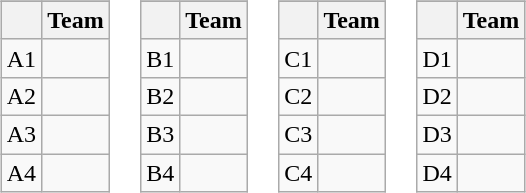<table>
<tr valign=top>
<td><br><table class="wikitable">
<tr>
</tr>
<tr>
<th></th>
<th>Team</th>
</tr>
<tr>
<td align=center>A1</td>
<td></td>
</tr>
<tr>
<td align=center>A2</td>
<td></td>
</tr>
<tr>
<td align=center>A3</td>
<td></td>
</tr>
<tr>
<td align=center>A4</td>
<td></td>
</tr>
</table>
</td>
<td><br><table class="wikitable">
<tr>
</tr>
<tr>
<th></th>
<th>Team</th>
</tr>
<tr>
<td align=center>B1</td>
<td></td>
</tr>
<tr>
<td align=center>B2</td>
<td></td>
</tr>
<tr>
<td align=center>B3</td>
<td></td>
</tr>
<tr>
<td align=center>B4</td>
<td></td>
</tr>
</table>
</td>
<td><br><table class="wikitable">
<tr>
</tr>
<tr>
<th></th>
<th>Team</th>
</tr>
<tr>
<td align=center>C1</td>
<td></td>
</tr>
<tr>
<td align=center>C2</td>
<td></td>
</tr>
<tr>
<td align=center>C3</td>
<td></td>
</tr>
<tr>
<td align=center>C4</td>
<td></td>
</tr>
</table>
</td>
<td><br><table class="wikitable">
<tr>
</tr>
<tr>
<th></th>
<th>Team</th>
</tr>
<tr>
<td align=center>D1</td>
<td></td>
</tr>
<tr>
<td align=center>D2</td>
<td></td>
</tr>
<tr>
<td align=center>D3</td>
<td></td>
</tr>
<tr>
<td align=center>D4</td>
<td></td>
</tr>
</table>
</td>
</tr>
</table>
